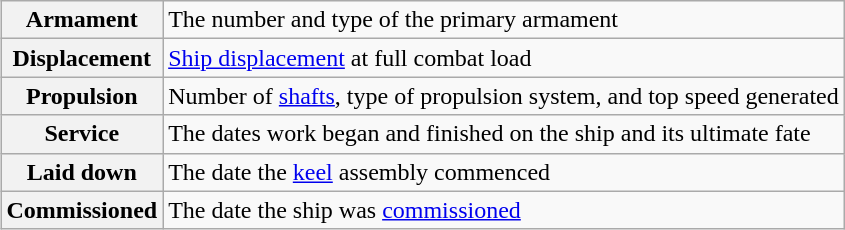<table class="wikitable plainrowheaders" style="float: right; margin: 0 0 0 1em;">
<tr>
<th scope="row">Armament</th>
<td>The number and type of the primary armament</td>
</tr>
<tr>
<th scope="row">Displacement</th>
<td><a href='#'>Ship displacement</a> at full combat load</td>
</tr>
<tr>
<th scope="row">Propulsion</th>
<td>Number of <a href='#'>shafts</a>, type of propulsion system, and top speed generated</td>
</tr>
<tr>
<th scope="row">Service</th>
<td>The dates work began and finished on the ship and its ultimate fate</td>
</tr>
<tr>
<th scope="row">Laid down</th>
<td>The date the <a href='#'>keel</a> assembly commenced</td>
</tr>
<tr>
<th scope="row">Commissioned</th>
<td>The date the ship was <a href='#'>commissioned</a></td>
</tr>
</table>
